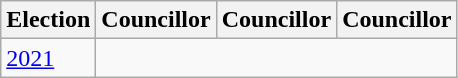<table class="wikitable">
<tr>
<th>Election</th>
<th colspan="2">Councillor</th>
<th colspan="2">Councillor</th>
<th colspan="2">Councillor</th>
</tr>
<tr>
<td><a href='#'>2021</a><br>

</td>
</tr>
</table>
